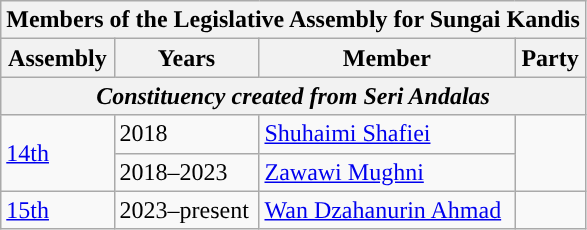<table class=wikitable>
<tr>
<th colspan=4>Members of the Legislative Assembly for Sungai Kandis</th>
</tr>
<tr>
<th>Assembly</th>
<th>Years</th>
<th>Member</th>
<th>Party</th>
</tr>
<tr>
<th colspan=4 align=center><em>Constituency created from Seri Andalas</em></th>
</tr>
<tr>
<td rowspan=2><a href='#'>14th</a></td>
<td>2018</td>
<td><a href='#'>Shuhaimi Shafiei</a></td>
<td rowspan=2></td>
</tr>
<tr>
<td>2018–2023</td>
<td><a href='#'>Zawawi Mughni</a></td>
</tr>
<tr>
<td><a href='#'>15th</a></td>
<td>2023–present</td>
<td><a href='#'>Wan Dzahanurin Ahmad</a></td>
<td></td>
</tr>
</table>
